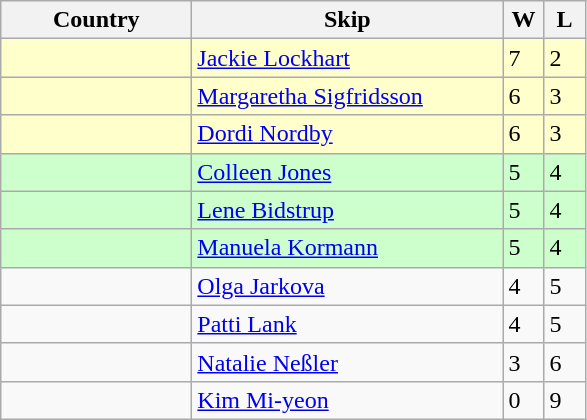<table class="wikitable">
<tr>
<th bgcolor="#efefef" width="120">Country</th>
<th bgcolor="#efefef" width="200">Skip</th>
<th bgcolor="#efefef" width="20">W</th>
<th bgcolor="#efefef" width="20">L</th>
</tr>
<tr bgcolor=#ffffcc>
<td></td>
<td><a href='#'>Jackie Lockhart</a></td>
<td>7</td>
<td>2</td>
</tr>
<tr bgcolor=#ffffcc>
<td></td>
<td><a href='#'>Margaretha Sigfridsson</a></td>
<td>6</td>
<td>3</td>
</tr>
<tr bgcolor=#ffffcc>
<td></td>
<td><a href='#'>Dordi Nordby</a></td>
<td>6</td>
<td>3</td>
</tr>
<tr bgcolor=#ccffcc>
<td></td>
<td><a href='#'>Colleen Jones</a></td>
<td>5</td>
<td>4</td>
</tr>
<tr bgcolor=#ccffcc>
<td></td>
<td><a href='#'>Lene Bidstrup</a></td>
<td>5</td>
<td>4</td>
</tr>
<tr bgcolor=#ccffcc>
<td></td>
<td><a href='#'>Manuela Kormann</a></td>
<td>5</td>
<td>4</td>
</tr>
<tr>
<td></td>
<td><a href='#'>Olga Jarkova</a></td>
<td>4</td>
<td>5</td>
</tr>
<tr>
<td></td>
<td><a href='#'>Patti Lank</a></td>
<td>4</td>
<td>5</td>
</tr>
<tr>
<td></td>
<td><a href='#'>Natalie Neßler</a></td>
<td>3</td>
<td>6</td>
</tr>
<tr>
<td></td>
<td><a href='#'>Kim Mi-yeon</a></td>
<td>0</td>
<td>9</td>
</tr>
</table>
